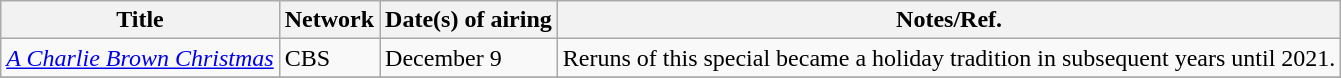<table class=wikitable>
<tr>
<th>Title</th>
<th>Network</th>
<th>Date(s) of airing</th>
<th>Notes/Ref.</th>
</tr>
<tr>
<td><em><a href='#'>A Charlie Brown Christmas</a></em></td>
<td>CBS</td>
<td>December 9</td>
<td>Reruns of this special became a holiday tradition in subsequent years until 2021.</td>
</tr>
<tr>
</tr>
</table>
